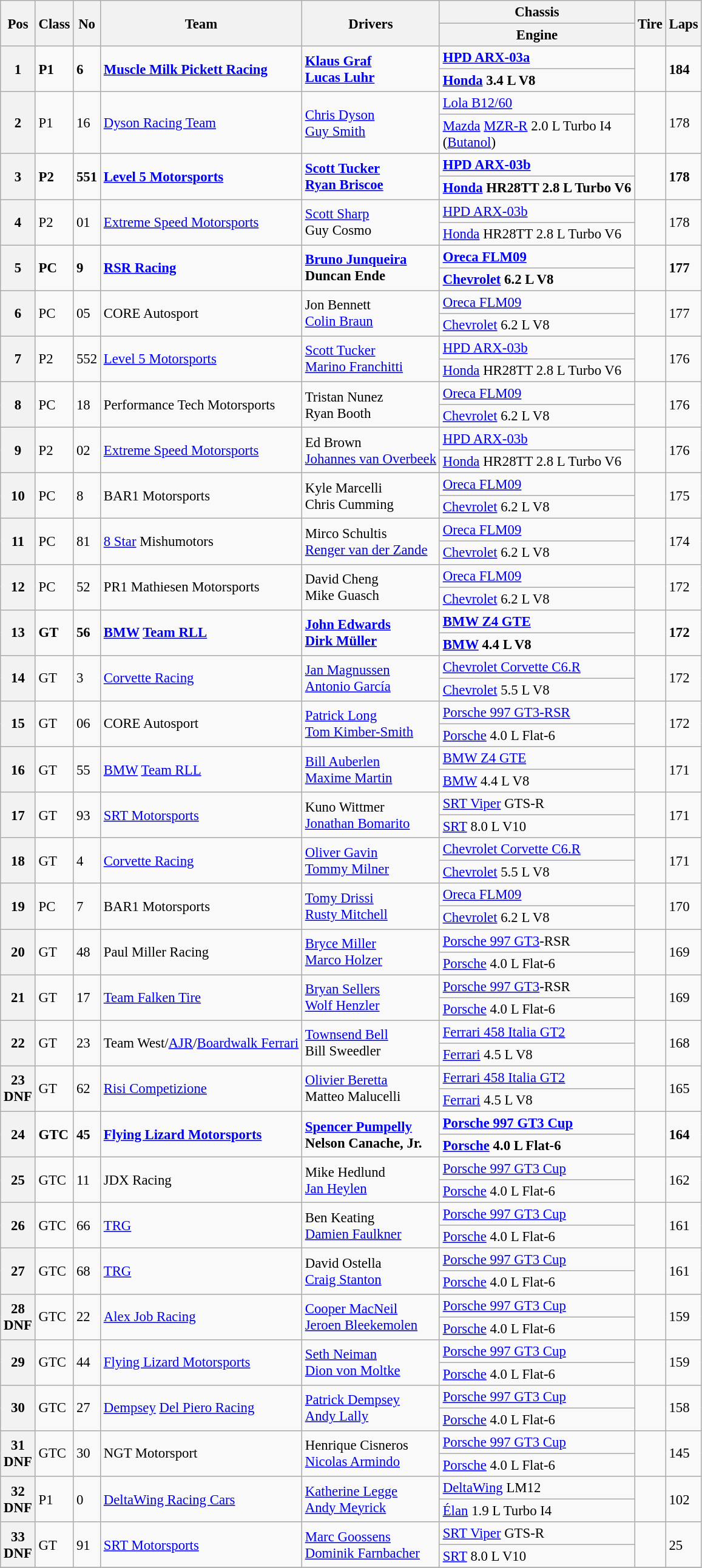<table class="wikitable" style="font-size: 95%;">
<tr>
<th rowspan=2>Pos</th>
<th rowspan=2>Class</th>
<th rowspan=2>No</th>
<th rowspan=2>Team</th>
<th rowspan=2>Drivers</th>
<th>Chassis</th>
<th rowspan=2>Tire</th>
<th rowspan=2>Laps</th>
</tr>
<tr>
<th>Engine</th>
</tr>
<tr style="font-weight:bold">
<th rowspan=2>1</th>
<td rowspan=2>P1</td>
<td rowspan=2>6</td>
<td rowspan=2> <a href='#'>Muscle Milk Pickett Racing</a></td>
<td rowspan=2> <a href='#'>Klaus Graf</a><br> <a href='#'>Lucas Luhr</a></td>
<td><a href='#'>HPD ARX-03a</a></td>
<td rowspan=2></td>
<td rowspan=2>184</td>
</tr>
<tr style="font-weight:bold">
<td><a href='#'>Honda</a> 3.4 L V8</td>
</tr>
<tr>
<th rowspan=2>2</th>
<td rowspan=2>P1</td>
<td rowspan=2>16</td>
<td rowspan=2> <a href='#'>Dyson Racing Team</a></td>
<td rowspan=2> <a href='#'>Chris Dyson</a><br> <a href='#'>Guy Smith</a></td>
<td><a href='#'>Lola B12/60</a></td>
<td rowspan=2></td>
<td rowspan=2>178</td>
</tr>
<tr>
<td><a href='#'>Mazda</a> <a href='#'>MZR-R</a> 2.0 L Turbo I4<br>(<a href='#'>Butanol</a>)</td>
</tr>
<tr style="font-weight:bold">
<th rowspan=2>3</th>
<td rowspan=2>P2</td>
<td rowspan=2>551</td>
<td rowspan=2> <a href='#'>Level 5 Motorsports</a></td>
<td rowspan=2> <a href='#'>Scott Tucker</a><br> <a href='#'>Ryan Briscoe</a></td>
<td><a href='#'>HPD ARX-03b</a></td>
<td rowspan=2></td>
<td rowspan=2>178</td>
</tr>
<tr style="font-weight:bold">
<td><a href='#'>Honda</a> HR28TT 2.8 L Turbo V6</td>
</tr>
<tr>
<th rowspan=2>4</th>
<td rowspan=2>P2</td>
<td rowspan=2>01</td>
<td rowspan=2> <a href='#'>Extreme Speed Motorsports</a></td>
<td rowspan=2> <a href='#'>Scott Sharp</a><br> Guy Cosmo</td>
<td><a href='#'>HPD ARX-03b</a></td>
<td rowspan=2></td>
<td rowspan=2>178</td>
</tr>
<tr>
<td><a href='#'>Honda</a> HR28TT 2.8 L Turbo V6</td>
</tr>
<tr style="font-weight:bold">
<th rowspan=2>5</th>
<td rowspan=2>PC</td>
<td rowspan=2>9</td>
<td rowspan=2> <a href='#'>RSR Racing</a></td>
<td rowspan=2> <a href='#'>Bruno Junqueira</a><br> Duncan Ende</td>
<td><a href='#'>Oreca FLM09</a></td>
<td rowspan=2></td>
<td rowspan=2>177</td>
</tr>
<tr style="font-weight:bold">
<td><a href='#'>Chevrolet</a> 6.2 L V8</td>
</tr>
<tr>
<th rowspan=2>6</th>
<td rowspan=2>PC</td>
<td rowspan=2>05</td>
<td rowspan=2> CORE Autosport</td>
<td rowspan=2> Jon Bennett<br> <a href='#'>Colin Braun</a></td>
<td><a href='#'>Oreca FLM09</a></td>
<td rowspan=2></td>
<td rowspan=2>177</td>
</tr>
<tr>
<td><a href='#'>Chevrolet</a> 6.2 L V8</td>
</tr>
<tr>
<th rowspan=2>7</th>
<td rowspan=2>P2</td>
<td rowspan=2>552</td>
<td rowspan=2> <a href='#'>Level 5 Motorsports</a></td>
<td rowspan=2> <a href='#'>Scott Tucker</a><br> <a href='#'>Marino Franchitti</a></td>
<td><a href='#'>HPD ARX-03b</a></td>
<td rowspan=2></td>
<td rowspan=2>176</td>
</tr>
<tr>
<td><a href='#'>Honda</a> HR28TT 2.8 L Turbo V6</td>
</tr>
<tr>
<th rowspan=2>8</th>
<td rowspan=2>PC</td>
<td rowspan=2>18</td>
<td rowspan=2> Performance Tech Motorsports</td>
<td rowspan=2> Tristan Nunez<br> Ryan Booth</td>
<td><a href='#'>Oreca FLM09</a></td>
<td rowspan=2></td>
<td rowspan=2>176</td>
</tr>
<tr>
<td><a href='#'>Chevrolet</a> 6.2 L V8</td>
</tr>
<tr>
<th rowspan=2>9</th>
<td rowspan=2>P2</td>
<td rowspan=2>02</td>
<td rowspan=2> <a href='#'>Extreme Speed Motorsports</a></td>
<td rowspan=2> Ed Brown<br> <a href='#'>Johannes van Overbeek</a></td>
<td><a href='#'>HPD ARX-03b</a></td>
<td rowspan=2></td>
<td rowspan=2>176</td>
</tr>
<tr>
<td><a href='#'>Honda</a> HR28TT 2.8 L Turbo V6</td>
</tr>
<tr>
<th rowspan=2>10</th>
<td rowspan=2>PC</td>
<td rowspan=2>8</td>
<td rowspan=2> BAR1 Motorsports</td>
<td rowspan=2> Kyle Marcelli<br> Chris Cumming</td>
<td><a href='#'>Oreca FLM09</a></td>
<td rowspan=2></td>
<td rowspan=2>175</td>
</tr>
<tr>
<td><a href='#'>Chevrolet</a> 6.2 L V8</td>
</tr>
<tr>
<th rowspan=2>11</th>
<td rowspan=2>PC</td>
<td rowspan=2>81</td>
<td rowspan=2> <a href='#'>8 Star</a> Mishumotors</td>
<td rowspan=2> Mirco Schultis<br> <a href='#'>Renger van der Zande</a></td>
<td><a href='#'>Oreca FLM09</a></td>
<td rowspan=2></td>
<td rowspan=2>174</td>
</tr>
<tr>
<td><a href='#'>Chevrolet</a> 6.2 L V8</td>
</tr>
<tr>
<th rowspan=2>12</th>
<td rowspan=2>PC</td>
<td rowspan=2>52</td>
<td rowspan=2> PR1 Mathiesen Motorsports</td>
<td rowspan=2> David Cheng<br> Mike Guasch</td>
<td><a href='#'>Oreca FLM09</a></td>
<td rowspan=2></td>
<td rowspan=2>172</td>
</tr>
<tr>
<td><a href='#'>Chevrolet</a> 6.2 L V8</td>
</tr>
<tr style="font-weight:bold">
<th rowspan=2>13</th>
<td rowspan=2>GT</td>
<td rowspan=2>56</td>
<td rowspan=2> <a href='#'>BMW</a> <a href='#'>Team RLL</a></td>
<td rowspan=2> <a href='#'>John Edwards</a><br> <a href='#'>Dirk Müller</a></td>
<td><a href='#'>BMW Z4 GTE</a></td>
<td rowspan=2></td>
<td rowspan=2>172</td>
</tr>
<tr style="font-weight:bold">
<td><a href='#'>BMW</a> 4.4 L V8</td>
</tr>
<tr>
<th rowspan=2>14</th>
<td rowspan=2>GT</td>
<td rowspan=2>3</td>
<td rowspan=2> <a href='#'>Corvette Racing</a></td>
<td rowspan=2> <a href='#'>Jan Magnussen</a><br> <a href='#'>Antonio García</a></td>
<td><a href='#'>Chevrolet Corvette C6.R</a></td>
<td rowspan=2></td>
<td rowspan=2>172</td>
</tr>
<tr>
<td><a href='#'>Chevrolet</a> 5.5 L V8</td>
</tr>
<tr>
<th rowspan=2>15</th>
<td rowspan=2>GT</td>
<td rowspan=2>06</td>
<td rowspan=2> CORE Autosport</td>
<td rowspan=2> <a href='#'>Patrick Long</a><br> <a href='#'>Tom Kimber-Smith</a></td>
<td><a href='#'>Porsche 997 GT3-RSR</a></td>
<td rowspan=2></td>
<td rowspan=2>172</td>
</tr>
<tr>
<td><a href='#'>Porsche</a> 4.0 L Flat-6</td>
</tr>
<tr>
<th rowspan=2>16</th>
<td rowspan=2>GT</td>
<td rowspan=2>55</td>
<td rowspan=2> <a href='#'>BMW</a> <a href='#'>Team RLL</a></td>
<td rowspan=2> <a href='#'>Bill Auberlen</a><br> <a href='#'>Maxime Martin</a></td>
<td><a href='#'>BMW Z4 GTE</a></td>
<td rowspan=2></td>
<td rowspan=2>171</td>
</tr>
<tr>
<td><a href='#'>BMW</a> 4.4 L V8</td>
</tr>
<tr>
<th rowspan=2>17</th>
<td rowspan=2>GT</td>
<td rowspan=2>93</td>
<td rowspan=2> <a href='#'>SRT Motorsports</a></td>
<td rowspan=2> Kuno Wittmer<br> <a href='#'>Jonathan Bomarito</a></td>
<td><a href='#'>SRT Viper</a> GTS-R</td>
<td rowspan=2></td>
<td rowspan=2>171</td>
</tr>
<tr>
<td><a href='#'>SRT</a> 8.0 L V10</td>
</tr>
<tr>
<th rowspan=2>18</th>
<td rowspan=2>GT</td>
<td rowspan=2>4</td>
<td rowspan=2> <a href='#'>Corvette Racing</a></td>
<td rowspan=2> <a href='#'>Oliver Gavin</a><br> <a href='#'>Tommy Milner</a></td>
<td><a href='#'>Chevrolet Corvette C6.R</a></td>
<td rowspan=2></td>
<td rowspan=2>171</td>
</tr>
<tr>
<td><a href='#'>Chevrolet</a> 5.5 L V8</td>
</tr>
<tr>
<th rowspan=2>19</th>
<td rowspan=2>PC</td>
<td rowspan=2>7</td>
<td rowspan=2> BAR1 Motorsports</td>
<td rowspan=2> <a href='#'>Tomy Drissi</a><br> <a href='#'>Rusty Mitchell</a></td>
<td><a href='#'>Oreca FLM09</a></td>
<td rowspan=2></td>
<td rowspan=2>170</td>
</tr>
<tr>
<td><a href='#'>Chevrolet</a> 6.2 L V8</td>
</tr>
<tr>
<th rowspan=2>20</th>
<td rowspan=2>GT</td>
<td rowspan=2>48</td>
<td rowspan=2> Paul Miller Racing</td>
<td rowspan=2> <a href='#'>Bryce Miller</a><br> <a href='#'>Marco Holzer</a></td>
<td><a href='#'>Porsche 997 GT3</a>-RSR</td>
<td rowspan=2></td>
<td rowspan=2>169</td>
</tr>
<tr>
<td><a href='#'>Porsche</a> 4.0 L Flat-6</td>
</tr>
<tr>
<th rowspan=2>21</th>
<td rowspan=2>GT</td>
<td rowspan=2>17</td>
<td rowspan=2> <a href='#'>Team Falken Tire</a></td>
<td rowspan=2> <a href='#'>Bryan Sellers</a><br> <a href='#'>Wolf Henzler</a></td>
<td><a href='#'>Porsche 997 GT3</a>-RSR</td>
<td rowspan=2></td>
<td rowspan=2>169</td>
</tr>
<tr>
<td><a href='#'>Porsche</a> 4.0 L Flat-6</td>
</tr>
<tr>
<th rowspan=2>22</th>
<td rowspan=2>GT</td>
<td rowspan=2>23</td>
<td rowspan=2> Team West/<a href='#'>AJR</a>/<a href='#'>Boardwalk Ferrari</a></td>
<td rowspan=2> <a href='#'>Townsend Bell</a><br> Bill Sweedler</td>
<td><a href='#'>Ferrari 458 Italia GT2</a></td>
<td rowspan=2></td>
<td rowspan=2>168</td>
</tr>
<tr>
<td><a href='#'>Ferrari</a> 4.5 L V8</td>
</tr>
<tr>
<th rowspan=2>23<br>DNF</th>
<td rowspan=2>GT</td>
<td rowspan=2>62</td>
<td rowspan=2> <a href='#'>Risi Competizione</a></td>
<td rowspan=2> <a href='#'>Olivier Beretta</a><br> Matteo Malucelli</td>
<td><a href='#'>Ferrari 458 Italia GT2</a></td>
<td rowspan=2></td>
<td rowspan=2>165</td>
</tr>
<tr>
<td><a href='#'>Ferrari</a> 4.5 L V8</td>
</tr>
<tr style="font-weight:bold">
<th rowspan=2>24</th>
<td rowspan=2>GTC</td>
<td rowspan=2>45</td>
<td rowspan=2> <a href='#'>Flying Lizard Motorsports</a></td>
<td rowspan=2> <a href='#'>Spencer Pumpelly</a><br> Nelson Canache, Jr.</td>
<td><a href='#'>Porsche 997 GT3 Cup</a></td>
<td rowspan=2></td>
<td rowspan=2>164</td>
</tr>
<tr style="font-weight:bold">
<td><a href='#'>Porsche</a> 4.0 L Flat-6</td>
</tr>
<tr>
<th rowspan=2>25</th>
<td rowspan=2>GTC</td>
<td rowspan=2>11</td>
<td rowspan=2> JDX Racing</td>
<td rowspan=2> Mike Hedlund<br> <a href='#'>Jan Heylen</a></td>
<td><a href='#'>Porsche 997 GT3 Cup</a></td>
<td rowspan=2></td>
<td rowspan=2>162</td>
</tr>
<tr>
<td><a href='#'>Porsche</a> 4.0 L Flat-6</td>
</tr>
<tr>
<th rowspan=2>26</th>
<td rowspan=2>GTC</td>
<td rowspan=2>66</td>
<td rowspan=2> <a href='#'>TRG</a></td>
<td rowspan=2> Ben Keating<br> <a href='#'>Damien Faulkner</a></td>
<td><a href='#'>Porsche 997 GT3 Cup</a></td>
<td rowspan=2></td>
<td rowspan=2>161</td>
</tr>
<tr>
<td><a href='#'>Porsche</a> 4.0 L Flat-6</td>
</tr>
<tr>
<th rowspan=2>27</th>
<td rowspan=2>GTC</td>
<td rowspan=2>68</td>
<td rowspan=2> <a href='#'>TRG</a></td>
<td rowspan=2> David Ostella<br> <a href='#'>Craig Stanton</a></td>
<td><a href='#'>Porsche 997 GT3 Cup</a></td>
<td rowspan=2></td>
<td rowspan=2>161</td>
</tr>
<tr>
<td><a href='#'>Porsche</a> 4.0 L Flat-6</td>
</tr>
<tr>
<th rowspan=2>28<br>DNF</th>
<td rowspan=2>GTC</td>
<td rowspan=2>22</td>
<td rowspan=2> <a href='#'>Alex Job Racing</a></td>
<td rowspan=2> <a href='#'>Cooper MacNeil</a><br> <a href='#'>Jeroen Bleekemolen</a></td>
<td><a href='#'>Porsche 997 GT3 Cup</a></td>
<td rowspan=2></td>
<td rowspan=2>159</td>
</tr>
<tr>
<td><a href='#'>Porsche</a> 4.0 L Flat-6</td>
</tr>
<tr>
<th rowspan=2>29</th>
<td rowspan=2>GTC</td>
<td rowspan=2>44</td>
<td rowspan=2> <a href='#'>Flying Lizard Motorsports</a></td>
<td rowspan=2> <a href='#'>Seth Neiman</a><br> <a href='#'>Dion von Moltke</a></td>
<td><a href='#'>Porsche 997 GT3 Cup</a></td>
<td rowspan=2></td>
<td rowspan=2>159</td>
</tr>
<tr>
<td><a href='#'>Porsche</a> 4.0 L Flat-6</td>
</tr>
<tr>
<th rowspan=2>30</th>
<td rowspan=2>GTC</td>
<td rowspan=2>27</td>
<td rowspan=2> <a href='#'>Dempsey</a> <a href='#'>Del Piero Racing</a></td>
<td rowspan=2> <a href='#'>Patrick Dempsey</a><br> <a href='#'>Andy Lally</a></td>
<td><a href='#'>Porsche 997 GT3 Cup</a></td>
<td rowspan=2></td>
<td rowspan=2>158</td>
</tr>
<tr>
<td><a href='#'>Porsche</a> 4.0 L Flat-6</td>
</tr>
<tr>
<th rowspan=2>31<br>DNF</th>
<td rowspan=2>GTC</td>
<td rowspan=2>30</td>
<td rowspan=2> NGT Motorsport</td>
<td rowspan=2> Henrique Cisneros<br> <a href='#'>Nicolas Armindo</a></td>
<td><a href='#'>Porsche 997 GT3 Cup</a></td>
<td rowspan=2></td>
<td rowspan=2>145</td>
</tr>
<tr>
<td><a href='#'>Porsche</a> 4.0 L Flat-6</td>
</tr>
<tr>
<th rowspan=2>32<br>DNF</th>
<td rowspan=2>P1</td>
<td rowspan=2>0</td>
<td rowspan=2> <a href='#'>DeltaWing Racing Cars</a></td>
<td rowspan=2> <a href='#'>Katherine Legge</a><br> <a href='#'>Andy Meyrick</a></td>
<td><a href='#'>DeltaWing</a> LM12</td>
<td rowspan=2></td>
<td rowspan=2>102</td>
</tr>
<tr>
<td><a href='#'>Élan</a> 1.9 L Turbo I4</td>
</tr>
<tr>
<th rowspan=2>33<br>DNF</th>
<td rowspan=2>GT</td>
<td rowspan=2>91</td>
<td rowspan=2> <a href='#'>SRT Motorsports</a></td>
<td rowspan=2> <a href='#'>Marc Goossens</a><br> <a href='#'>Dominik Farnbacher</a></td>
<td><a href='#'>SRT Viper</a> GTS-R</td>
<td rowspan=2></td>
<td rowspan=2>25</td>
</tr>
<tr>
<td><a href='#'>SRT</a> 8.0 L V10</td>
</tr>
<tr>
</tr>
</table>
